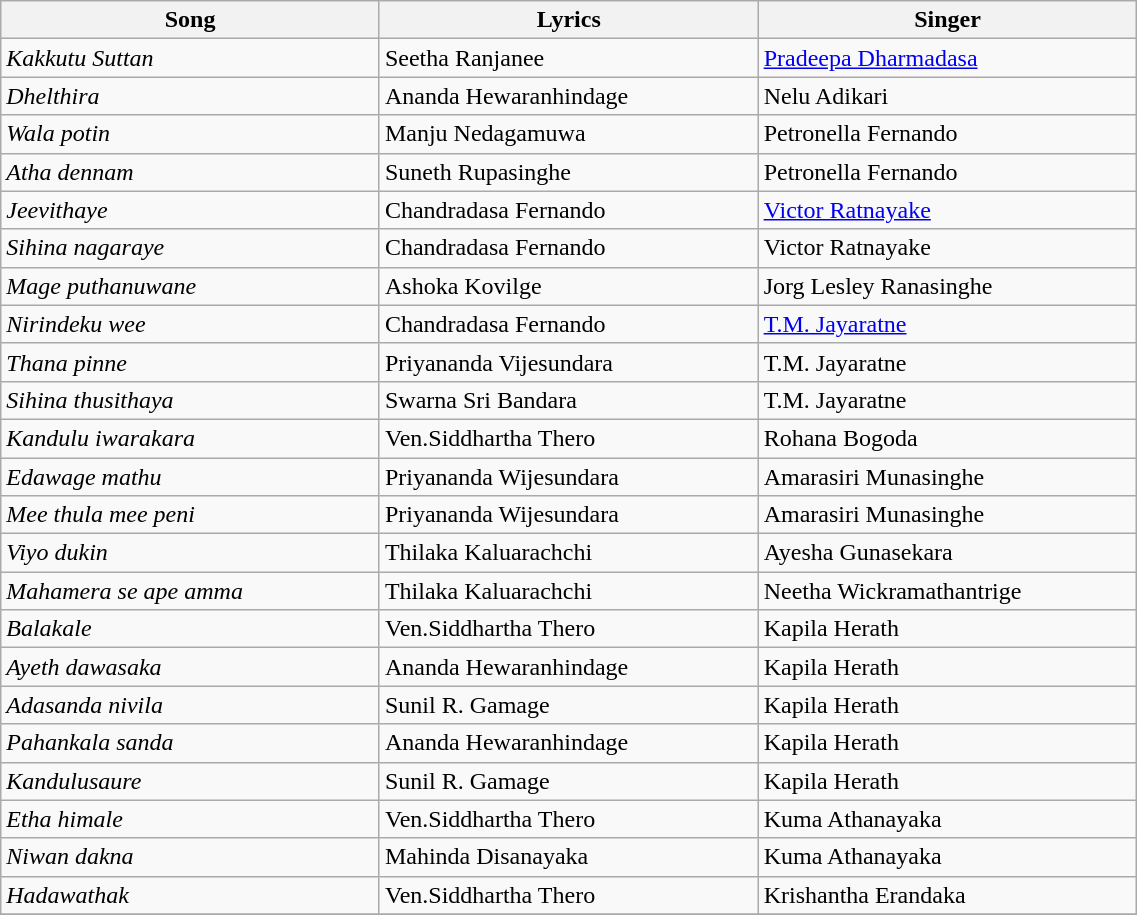<table class="wikitable" width=60%>
<tr>
<th width=20%>Song</th>
<th width=20%>Lyrics</th>
<th width=20%>Singer</th>
</tr>
<tr>
<td><em>Kakkutu Suttan</em></td>
<td>Seetha Ranjanee</td>
<td><a href='#'>Pradeepa Dharmadasa</a></td>
</tr>
<tr>
<td><em>Dhelthira</em></td>
<td>Ananda Hewaranhindage</td>
<td>Nelu Adikari</td>
</tr>
<tr>
<td><em>Wala potin</em></td>
<td>Manju Nedagamuwa</td>
<td>Petronella Fernando</td>
</tr>
<tr>
<td><em>Atha dennam</em></td>
<td>Suneth Rupasinghe</td>
<td>Petronella Fernando</td>
</tr>
<tr>
<td><em>Jeevithaye</em></td>
<td>Chandradasa Fernando</td>
<td><a href='#'>Victor Ratnayake</a></td>
</tr>
<tr>
<td><em>Sihina nagaraye</em></td>
<td>Chandradasa Fernando</td>
<td>Victor Ratnayake</td>
</tr>
<tr>
<td><em>Mage puthanuwane</em></td>
<td>Ashoka Kovilge</td>
<td>Jorg Lesley Ranasinghe</td>
</tr>
<tr>
<td><em>Nirindeku wee</em></td>
<td>Chandradasa Fernando</td>
<td><a href='#'>T.M. Jayaratne</a></td>
</tr>
<tr>
<td><em>Thana pinne</em></td>
<td>Priyananda Vijesundara</td>
<td>T.M. Jayaratne</td>
</tr>
<tr>
<td><em>Sihina thusithaya</em></td>
<td>Swarna Sri Bandara</td>
<td>T.M. Jayaratne</td>
</tr>
<tr>
<td><em>Kandulu iwarakara</em></td>
<td>Ven.Siddhartha Thero</td>
<td>Rohana Bogoda</td>
</tr>
<tr>
<td><em>Edawage mathu</em></td>
<td>Priyananda Wijesundara</td>
<td>Amarasiri Munasinghe</td>
</tr>
<tr>
<td><em>Mee thula mee peni</em></td>
<td>Priyananda Wijesundara</td>
<td>Amarasiri Munasinghe</td>
</tr>
<tr>
<td><em>Viyo dukin</em></td>
<td>Thilaka Kaluarachchi</td>
<td>Ayesha Gunasekara</td>
</tr>
<tr>
<td><em>Mahamera se ape amma</em></td>
<td>Thilaka Kaluarachchi</td>
<td>Neetha Wickramathantrige</td>
</tr>
<tr>
<td><em>Balakale</em></td>
<td>Ven.Siddhartha Thero</td>
<td>Kapila Herath</td>
</tr>
<tr>
<td><em>Ayeth dawasaka </em></td>
<td>Ananda Hewaranhindage</td>
<td>Kapila Herath</td>
</tr>
<tr>
<td><em>Adasanda nivila</em></td>
<td>Sunil R. Gamage</td>
<td>Kapila Herath</td>
</tr>
<tr>
<td><em>Pahankala sanda</em></td>
<td>Ananda Hewaranhindage</td>
<td>Kapila Herath</td>
</tr>
<tr>
<td><em>Kandulusaure</em></td>
<td>Sunil R. Gamage</td>
<td>Kapila Herath</td>
</tr>
<tr>
<td><em>Etha himale</em></td>
<td>Ven.Siddhartha Thero</td>
<td>Kuma Athanayaka</td>
</tr>
<tr>
<td><em>Niwan dakna</em></td>
<td>Mahinda Disanayaka</td>
<td>Kuma Athanayaka</td>
</tr>
<tr>
<td><em>Hadawathak</em></td>
<td>Ven.Siddhartha Thero</td>
<td>Krishantha Erandaka</td>
</tr>
<tr>
</tr>
</table>
